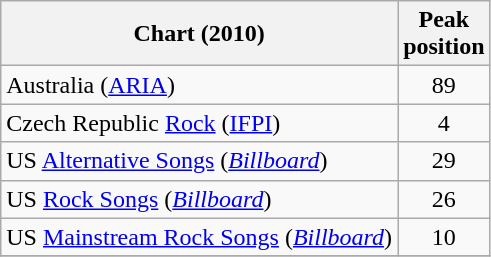<table class="wikitable sortable">
<tr>
<th>Chart (2010)</th>
<th>Peak<br>position</th>
</tr>
<tr>
<td>Australia (<a href='#'>ARIA</a>)</td>
<td align="center">89</td>
</tr>
<tr>
<td>Czech Republic <a href='#'>Rock</a> (<a href='#'>IFPI</a>)</td>
<td style="text-align:center">4</td>
</tr>
<tr>
<td>US <a href='#'>Alternative Songs</a> (<em><a href='#'>Billboard</a></em>)</td>
<td align="center">29</td>
</tr>
<tr>
<td>US <a href='#'>Rock Songs</a> (<em><a href='#'>Billboard</a></em>)</td>
<td align="center">26</td>
</tr>
<tr>
<td>US <a href='#'>Mainstream Rock Songs</a> (<em><a href='#'>Billboard</a></em>)</td>
<td align="center">10</td>
</tr>
<tr>
</tr>
</table>
